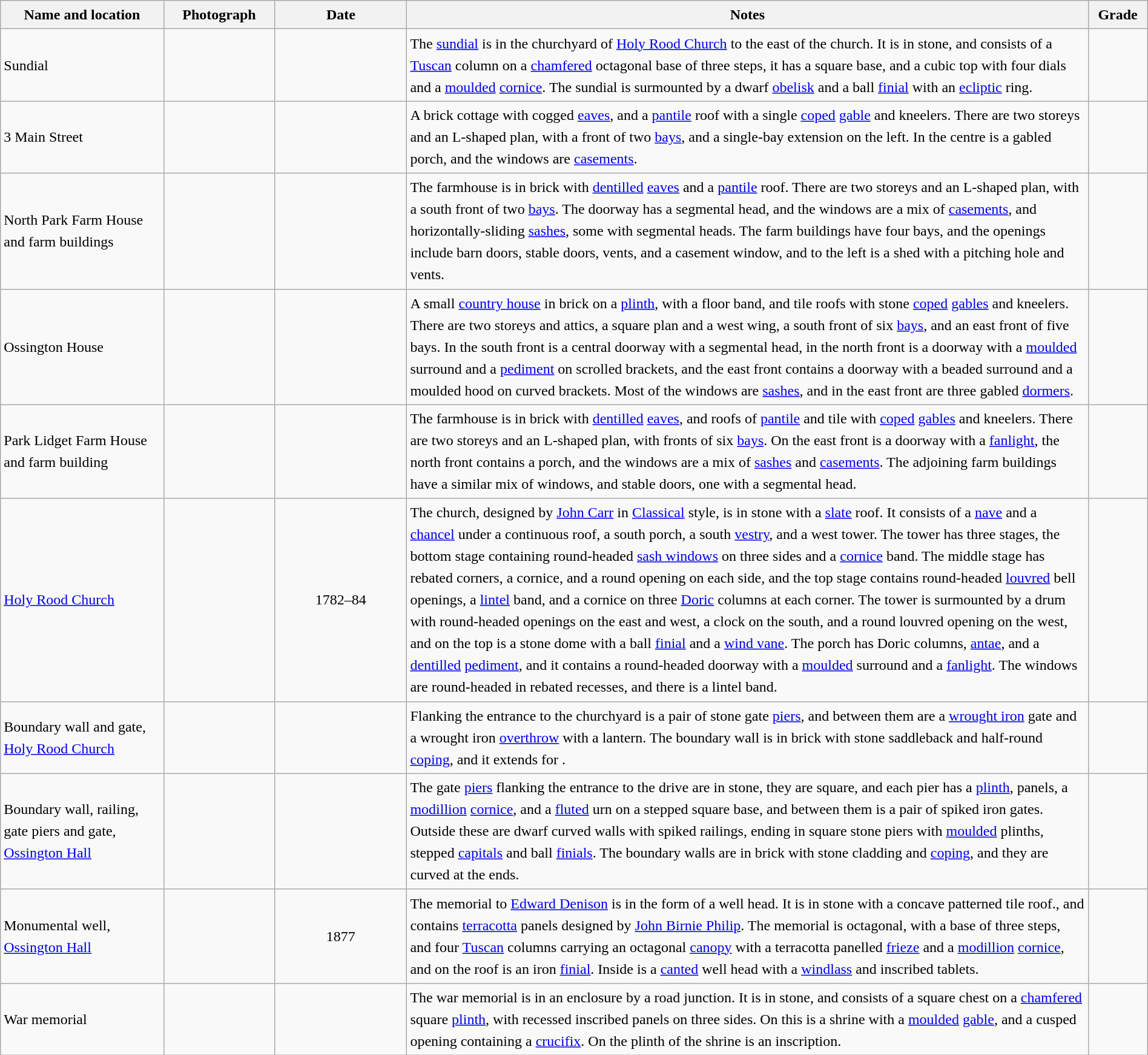<table class="wikitable sortable plainrowheaders" style="width:100%; border:0px; text-align:left; line-height:150%">
<tr>
<th scope="col"  style="width:150px">Name and location</th>
<th scope="col"  style="width:100px" class="unsortable">Photograph</th>
<th scope="col"  style="width:120px">Date</th>
<th scope="col"  style="width:650px" class="unsortable">Notes</th>
<th scope="col"  style="width:50px">Grade</th>
</tr>
<tr>
<td>Sundial<br><small></small></td>
<td></td>
<td align="center"></td>
<td>The <a href='#'>sundial</a> is in the churchyard of <a href='#'>Holy Rood Church</a> to the east of the church.  It is in stone, and consists of a <a href='#'>Tuscan</a> column on a <a href='#'>chamfered</a> octagonal base of three steps, it has a square base, and a cubic top with four dials and a <a href='#'>moulded</a> <a href='#'>cornice</a>.  The sundial is surmounted by a dwarf <a href='#'>obelisk</a> and a ball <a href='#'>finial</a> with an <a href='#'>ecliptic</a> ring.</td>
<td align="center" ></td>
</tr>
<tr>
<td>3 Main Street<br><small></small></td>
<td></td>
<td align="center"></td>
<td>A brick cottage with cogged <a href='#'>eaves</a>, and a <a href='#'>pantile</a> roof with a single <a href='#'>coped</a> <a href='#'>gable</a> and kneelers.  There are two storeys and an L-shaped plan, with a front of two <a href='#'>bays</a>, and a single-bay extension on the left.  In the centre is a gabled porch, and the windows are <a href='#'>casements</a>.</td>
<td align="center" ></td>
</tr>
<tr>
<td>North Park Farm House and farm buildings<br><small></small></td>
<td></td>
<td align="center"></td>
<td>The farmhouse is in brick with <a href='#'>dentilled</a> <a href='#'>eaves</a> and a <a href='#'>pantile</a> roof.  There are two storeys and an L-shaped plan, with a south front of two <a href='#'>bays</a>.  The doorway has a segmental head, and the windows are a mix of <a href='#'>casements</a>, and horizontally-sliding <a href='#'>sashes</a>, some with segmental heads.  The farm buildings have four bays, and the openings include barn doors, stable doors, vents, and a casement window, and to the left is a shed with a pitching hole and vents.</td>
<td align="center" ></td>
</tr>
<tr>
<td>Ossington House<br><small></small></td>
<td></td>
<td align="center"></td>
<td>A small <a href='#'>country house</a> in brick on a <a href='#'>plinth</a>, with a floor band, and tile roofs with stone <a href='#'>coped</a> <a href='#'>gables</a> and kneelers.  There are two storeys and attics, a square plan and a west wing, a south front of six <a href='#'>bays</a>, and an east front of five bays.  In the south front is a central doorway with a segmental head, in the north front is a doorway with a <a href='#'>moulded</a> surround and a <a href='#'>pediment</a> on scrolled brackets, and the east front contains a doorway with a beaded surround and a moulded hood on curved brackets.  Most of the windows are <a href='#'>sashes</a>, and in the east front are three gabled <a href='#'>dormers</a>.</td>
<td align="center" ></td>
</tr>
<tr>
<td>Park Lidget Farm House and farm building<br><small></small></td>
<td></td>
<td align="center"></td>
<td>The farmhouse is in brick with <a href='#'>dentilled</a> <a href='#'>eaves</a>, and roofs of <a href='#'>pantile</a> and tile with <a href='#'>coped</a> <a href='#'>gables</a> and kneelers.  There are two storeys and an L-shaped plan, with fronts of six <a href='#'>bays</a>.  On the east front is a doorway with a <a href='#'>fanlight</a>, the north front contains a porch, and the windows are a mix of <a href='#'>sashes</a> and <a href='#'>casements</a>.  The adjoining farm buildings have a similar mix of windows, and stable doors, one with a segmental head.</td>
<td align="center" ></td>
</tr>
<tr>
<td><a href='#'>Holy Rood Church</a><br><small></small></td>
<td></td>
<td align="center">1782–84</td>
<td>The church, designed by <a href='#'>John Carr</a> in <a href='#'>Classical</a> style, is in stone with a <a href='#'>slate</a> roof.  It consists of a <a href='#'>nave</a> and a <a href='#'>chancel</a> under a continuous roof, a south porch, a south <a href='#'>vestry</a>, and a west tower.  The tower has three stages, the bottom stage containing round-headed <a href='#'>sash windows</a> on three sides and a <a href='#'>cornice</a> band.  The middle stage has rebated corners, a cornice, and a round opening on each side, and the top stage contains round-headed <a href='#'>louvred</a> bell openings, a <a href='#'>lintel</a> band, and a cornice on three <a href='#'>Doric</a> columns at each corner.  The tower is surmounted by a drum with round-headed openings on the east and west, a clock on the south, and a round louvred opening on the west, and on the top is a stone dome with a ball <a href='#'>finial</a> and a <a href='#'>wind vane</a>.  The porch has Doric columns, <a href='#'>antae</a>, and a <a href='#'>dentilled</a> <a href='#'>pediment</a>, and it contains a round-headed doorway with a <a href='#'>moulded</a> surround and a <a href='#'>fanlight</a>.  The windows are round-headed in rebated recesses, and there is a lintel band.</td>
<td align="center" ></td>
</tr>
<tr>
<td>Boundary wall and gate,<br><a href='#'>Holy Rood Church</a><br><small></small></td>
<td></td>
<td align="center"></td>
<td>Flanking the entrance to the churchyard is a pair of stone gate <a href='#'>piers</a>, and between them are a <a href='#'>wrought iron</a> gate and a wrought iron <a href='#'>overthrow</a> with a lantern.  The boundary wall is in brick with stone saddleback and half-round <a href='#'>coping</a>, and it extends for .</td>
<td align="center" ></td>
</tr>
<tr>
<td>Boundary wall, railing, gate piers and gate, <a href='#'>Ossington Hall</a><br><small></small></td>
<td></td>
<td align="center"></td>
<td>The gate <a href='#'>piers</a> flanking the entrance to the drive are in stone, they are square, and each pier has a <a href='#'>plinth</a>, panels, a <a href='#'>modillion</a> <a href='#'>cornice</a>, and a <a href='#'>fluted</a> urn on a stepped square base, and between them is a pair of spiked iron gates.  Outside these are dwarf curved walls with spiked railings, ending in square stone piers with <a href='#'>moulded</a> plinths, stepped <a href='#'>capitals</a> and ball <a href='#'>finials</a>.  The boundary walls are in brick with stone cladding and <a href='#'>coping</a>, and they are curved at the ends.</td>
<td align="center" ></td>
</tr>
<tr>
<td>Monumental well, <a href='#'>Ossington Hall</a><br><small></small></td>
<td></td>
<td align="center">1877</td>
<td>The memorial to <a href='#'>Edward Denison</a> is in the form of a well head.  It is in stone with a concave patterned tile roof., and contains <a href='#'>terracotta</a> panels designed by <a href='#'>John Birnie Philip</a>.  The memorial is octagonal, with a base of three steps, and four <a href='#'>Tuscan</a> columns carrying an octagonal <a href='#'>canopy</a> with a terracotta panelled <a href='#'>frieze</a> and a <a href='#'>modillion</a> <a href='#'>cornice</a>, and on the roof is an iron <a href='#'>finial</a>.  Inside is a <a href='#'>canted</a> well head with a <a href='#'>windlass</a> and inscribed tablets.</td>
<td align="center" ></td>
</tr>
<tr>
<td>War memorial<br><small></small></td>
<td></td>
<td align="center"></td>
<td>The war memorial is in an enclosure by a road junction.  It is in stone, and consists of a square chest on a <a href='#'>chamfered</a> square <a href='#'>plinth</a>, with recessed inscribed panels on three sides.  On this is a shrine with a <a href='#'>moulded</a> <a href='#'>gable</a>, and a cusped opening containing a <a href='#'>crucifix</a>.  On the plinth of the shrine is an inscription.</td>
<td align="center" ></td>
</tr>
<tr>
</tr>
</table>
